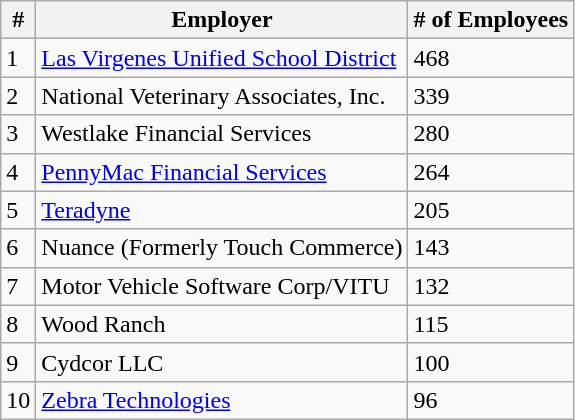<table class="wikitable">
<tr>
<th>#</th>
<th>Employer</th>
<th># of Employees</th>
</tr>
<tr>
<td>1</td>
<td><a href='#'>Las Virgenes Unified School District</a></td>
<td>468</td>
</tr>
<tr>
<td>2</td>
<td>National Veterinary Associates, Inc.</td>
<td>339</td>
</tr>
<tr>
<td>3</td>
<td>Westlake Financial Services</td>
<td>280</td>
</tr>
<tr>
<td>4</td>
<td><a href='#'>PennyMac Financial Services</a></td>
<td>264</td>
</tr>
<tr>
<td>5</td>
<td><a href='#'>Teradyne</a></td>
<td>205</td>
</tr>
<tr>
<td>6</td>
<td>Nuance (Formerly Touch Commerce)</td>
<td>143</td>
</tr>
<tr>
<td>7</td>
<td>Motor Vehicle Software Corp/VITU</td>
<td>132</td>
</tr>
<tr>
<td>8</td>
<td>Wood Ranch</td>
<td>115</td>
</tr>
<tr>
<td>9</td>
<td>Cydcor LLC</td>
<td>100</td>
</tr>
<tr>
<td>10</td>
<td><a href='#'>Zebra Technologies</a></td>
<td>96</td>
</tr>
</table>
